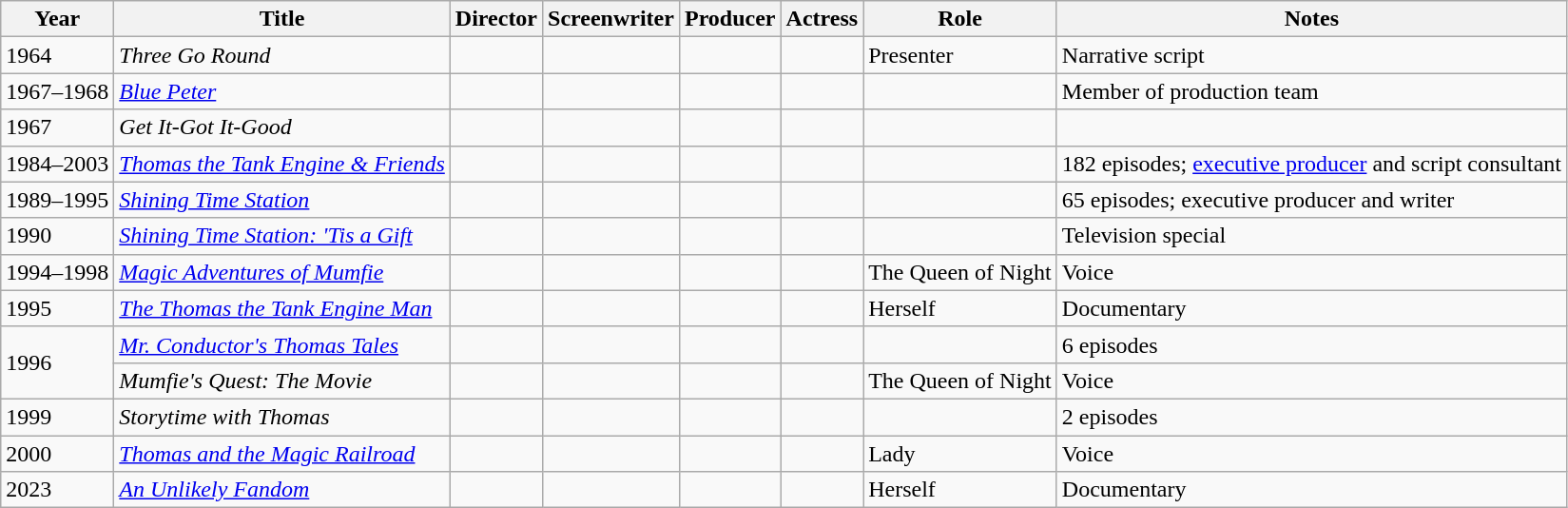<table class="wikitable">
<tr>
<th>Year</th>
<th>Title</th>
<th>Director</th>
<th>Screenwriter</th>
<th>Producer</th>
<th>Actress</th>
<th>Role</th>
<th>Notes</th>
</tr>
<tr>
<td>1964</td>
<td><em>Three Go Round</em></td>
<td></td>
<td></td>
<td></td>
<td></td>
<td>Presenter</td>
<td>Narrative script</td>
</tr>
<tr>
<td>1967–1968</td>
<td><em><a href='#'>Blue Peter</a></em></td>
<td></td>
<td></td>
<td></td>
<td></td>
<td></td>
<td>Member of production team</td>
</tr>
<tr>
<td>1967</td>
<td><em>Get It-Got It-Good</em></td>
<td></td>
<td></td>
<td></td>
<td></td>
<td></td>
<td></td>
</tr>
<tr>
<td>1984–2003</td>
<td><em><a href='#'>Thomas the Tank Engine & Friends</a></em></td>
<td></td>
<td></td>
<td></td>
<td></td>
<td></td>
<td>182 episodes; <a href='#'>executive producer</a> and script consultant</td>
</tr>
<tr>
<td>1989–1995</td>
<td><em><a href='#'>Shining Time Station</a></em></td>
<td></td>
<td></td>
<td></td>
<td></td>
<td></td>
<td>65 episodes; executive producer and writer</td>
</tr>
<tr>
<td>1990</td>
<td><em><a href='#'>Shining Time Station: 'Tis a Gift</a></em></td>
<td></td>
<td></td>
<td></td>
<td></td>
<td></td>
<td>Television special</td>
</tr>
<tr>
<td>1994–1998</td>
<td><em><a href='#'>Magic Adventures of Mumfie</a></em></td>
<td></td>
<td></td>
<td></td>
<td></td>
<td>The Queen of Night</td>
<td>Voice</td>
</tr>
<tr>
<td>1995</td>
<td><em><a href='#'>The Thomas the Tank Engine Man</a></em></td>
<td></td>
<td></td>
<td></td>
<td></td>
<td>Herself</td>
<td>Documentary</td>
</tr>
<tr>
<td rowspan=2>1996</td>
<td><em><a href='#'>Mr. Conductor's Thomas Tales</a></em></td>
<td></td>
<td></td>
<td></td>
<td></td>
<td></td>
<td>6 episodes</td>
</tr>
<tr>
<td><em>Mumfie's Quest: The Movie</em></td>
<td></td>
<td></td>
<td></td>
<td></td>
<td>The Queen of Night</td>
<td>Voice</td>
</tr>
<tr>
<td>1999</td>
<td><em>Storytime with Thomas</em></td>
<td></td>
<td></td>
<td></td>
<td></td>
<td></td>
<td>2 episodes</td>
</tr>
<tr>
<td>2000</td>
<td><em><a href='#'>Thomas and the Magic Railroad</a></em></td>
<td></td>
<td></td>
<td></td>
<td></td>
<td>Lady</td>
<td>Voice</td>
</tr>
<tr>
<td>2023</td>
<td><em><a href='#'>An Unlikely Fandom</a></em></td>
<td></td>
<td></td>
<td></td>
<td></td>
<td>Herself</td>
<td>Documentary</td>
</tr>
</table>
